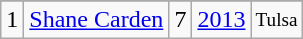<table class="wikitable">
<tr>
</tr>
<tr>
<td>1</td>
<td><a href='#'>Shane Carden</a></td>
<td><abbr>7</abbr></td>
<td><a href='#'>2013</a></td>
<td style="font-size:80%;">Tulsa</td>
</tr>
</table>
